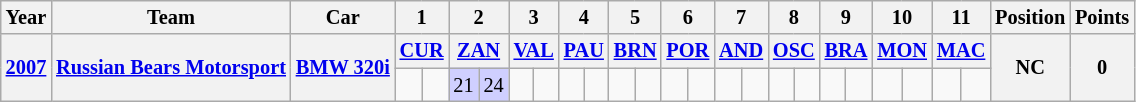<table class="wikitable" style="text-align:center; font-size:85%">
<tr>
<th>Year</th>
<th>Team</th>
<th>Car</th>
<th colspan=2>1</th>
<th colspan=2>2</th>
<th colspan=2>3</th>
<th colspan=2>4</th>
<th colspan=2>5</th>
<th colspan=2>6</th>
<th colspan=2>7</th>
<th colspan=2>8</th>
<th colspan=2>9</th>
<th colspan=2>10</th>
<th colspan=2>11</th>
<th>Position</th>
<th>Points</th>
</tr>
<tr>
<th rowspan=2><a href='#'>2007</a></th>
<th rowspan=2><a href='#'>Russian Bears Motorsport</a></th>
<th rowspan=2><a href='#'>BMW 320i</a></th>
<th colspan=2><a href='#'>CUR</a> </th>
<th colspan=2><a href='#'>ZAN</a> </th>
<th colspan=2><a href='#'>VAL</a> </th>
<th colspan=2><a href='#'>PAU</a> </th>
<th colspan=2><a href='#'>BRN</a> </th>
<th colspan=2><a href='#'>POR</a> </th>
<th colspan=2><a href='#'>AND</a> </th>
<th colspan=2><a href='#'>OSC</a> </th>
<th colspan=2><a href='#'>BRA</a> </th>
<th colspan=2><a href='#'>MON</a> </th>
<th colspan=2><a href='#'>MAC</a> </th>
<th rowspan=2>NC</th>
<th rowspan=2>0</th>
</tr>
<tr>
<td></td>
<td></td>
<td style="background:#cfcfff;">21</td>
<td style="background:#cfcfff;">24</td>
<td></td>
<td></td>
<td></td>
<td></td>
<td></td>
<td></td>
<td></td>
<td></td>
<td></td>
<td></td>
<td></td>
<td></td>
<td></td>
<td></td>
<td></td>
<td></td>
<td></td>
<td></td>
</tr>
</table>
